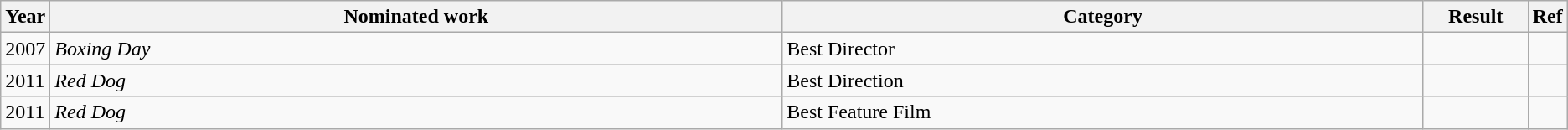<table class="wikitable">
<tr>
<th scope="col" style="width:1em;">Year</th>
<th scope="col" style="width:40em;">Nominated work</th>
<th scope="col" style="width:35em;">Category</th>
<th scope="col" style="width:5em;">Result</th>
<th scope="col" style="width:1em;" class="unsortable">Ref</th>
</tr>
<tr>
<td>2007</td>
<td><em>Boxing Day</em></td>
<td>Best Director</td>
<td></td>
<td></td>
</tr>
<tr>
<td>2011</td>
<td><em>Red Dog</em></td>
<td>Best Direction</td>
<td></td>
<td></td>
</tr>
<tr>
<td>2011</td>
<td><em>Red Dog</em></td>
<td>Best Feature Film</td>
<td></td>
<td></td>
</tr>
</table>
